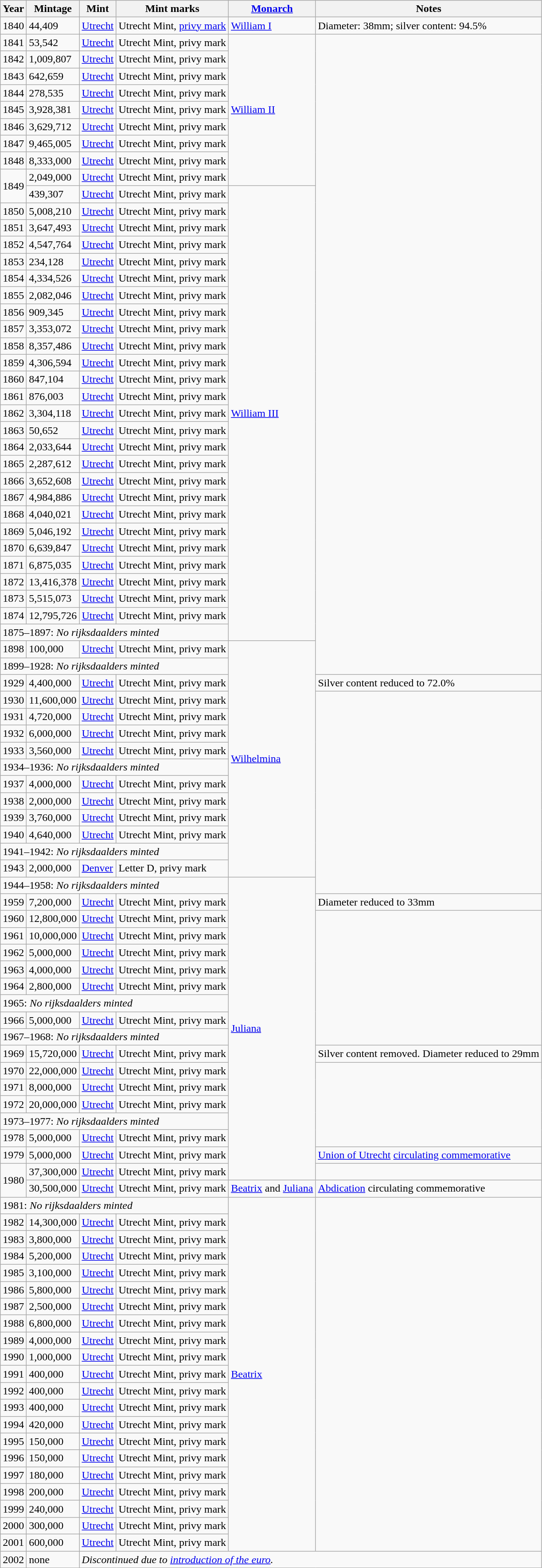<table class="wikitable">
<tr>
<th>Year</th>
<th>Mintage</th>
<th>Mint</th>
<th>Mint marks</th>
<th><a href='#'>Monarch</a></th>
<th>Notes</th>
</tr>
<tr>
<td>1840</td>
<td>44,409</td>
<td><a href='#'>Utrecht</a></td>
<td>Utrecht Mint, <a href='#'>privy mark</a></td>
<td><a href='#'>William I</a></td>
<td>Diameter: 38mm; silver content: 94.5%</td>
</tr>
<tr>
<td>1841</td>
<td>53,542</td>
<td><a href='#'>Utrecht</a></td>
<td>Utrecht Mint, privy mark</td>
<td rowspan=9><a href='#'>William II</a></td>
</tr>
<tr>
<td>1842</td>
<td>1,009,807</td>
<td><a href='#'>Utrecht</a></td>
<td>Utrecht Mint, privy mark</td>
</tr>
<tr>
<td>1843</td>
<td>642,659</td>
<td><a href='#'>Utrecht</a></td>
<td>Utrecht Mint, privy mark</td>
</tr>
<tr>
<td>1844</td>
<td>278,535</td>
<td><a href='#'>Utrecht</a></td>
<td>Utrecht Mint, privy mark</td>
</tr>
<tr>
<td>1845</td>
<td>3,928,381</td>
<td><a href='#'>Utrecht</a></td>
<td>Utrecht Mint, privy mark</td>
</tr>
<tr>
<td>1846</td>
<td>3,629,712</td>
<td><a href='#'>Utrecht</a></td>
<td>Utrecht Mint, privy mark</td>
</tr>
<tr>
<td>1847</td>
<td>9,465,005</td>
<td><a href='#'>Utrecht</a></td>
<td>Utrecht Mint, privy mark</td>
</tr>
<tr>
<td>1848</td>
<td>8,333,000</td>
<td><a href='#'>Utrecht</a></td>
<td>Utrecht Mint, privy mark</td>
</tr>
<tr>
<td rowspan=2>1849</td>
<td>2,049,000</td>
<td><a href='#'>Utrecht</a></td>
<td>Utrecht Mint, privy mark</td>
</tr>
<tr>
<td>439,307</td>
<td><a href='#'>Utrecht</a></td>
<td>Utrecht Mint, privy mark</td>
<td rowspan=27><a href='#'>William III</a></td>
</tr>
<tr>
<td>1850</td>
<td>5,008,210</td>
<td><a href='#'>Utrecht</a></td>
<td>Utrecht Mint, privy mark</td>
</tr>
<tr>
<td>1851</td>
<td>3,647,493</td>
<td><a href='#'>Utrecht</a></td>
<td>Utrecht Mint, privy mark</td>
</tr>
<tr>
<td>1852</td>
<td>4,547,764</td>
<td><a href='#'>Utrecht</a></td>
<td>Utrecht Mint, privy mark</td>
</tr>
<tr>
<td>1853</td>
<td>234,128</td>
<td><a href='#'>Utrecht</a></td>
<td>Utrecht Mint, privy mark</td>
</tr>
<tr>
<td>1854</td>
<td>4,334,526</td>
<td><a href='#'>Utrecht</a></td>
<td>Utrecht Mint, privy mark</td>
</tr>
<tr>
<td>1855</td>
<td>2,082,046</td>
<td><a href='#'>Utrecht</a></td>
<td>Utrecht Mint, privy mark</td>
</tr>
<tr>
<td>1856</td>
<td>909,345</td>
<td><a href='#'>Utrecht</a></td>
<td>Utrecht Mint, privy mark</td>
</tr>
<tr>
<td>1857</td>
<td>3,353,072</td>
<td><a href='#'>Utrecht</a></td>
<td>Utrecht Mint, privy mark</td>
</tr>
<tr>
<td>1858</td>
<td>8,357,486</td>
<td><a href='#'>Utrecht</a></td>
<td>Utrecht Mint, privy mark</td>
</tr>
<tr>
<td>1859</td>
<td>4,306,594</td>
<td><a href='#'>Utrecht</a></td>
<td>Utrecht Mint, privy mark</td>
</tr>
<tr>
<td>1860</td>
<td>847,104</td>
<td><a href='#'>Utrecht</a></td>
<td>Utrecht Mint, privy mark</td>
</tr>
<tr>
<td>1861</td>
<td>876,003</td>
<td><a href='#'>Utrecht</a></td>
<td>Utrecht Mint, privy mark</td>
</tr>
<tr>
<td>1862</td>
<td>3,304,118</td>
<td><a href='#'>Utrecht</a></td>
<td>Utrecht Mint, privy mark</td>
</tr>
<tr>
<td>1863</td>
<td>50,652</td>
<td><a href='#'>Utrecht</a></td>
<td>Utrecht Mint, privy mark</td>
</tr>
<tr>
<td>1864</td>
<td>2,033,644</td>
<td><a href='#'>Utrecht</a></td>
<td>Utrecht Mint, privy mark</td>
</tr>
<tr>
<td>1865</td>
<td>2,287,612</td>
<td><a href='#'>Utrecht</a></td>
<td>Utrecht Mint, privy mark</td>
</tr>
<tr>
<td>1866</td>
<td>3,652,608</td>
<td><a href='#'>Utrecht</a></td>
<td>Utrecht Mint, privy mark</td>
</tr>
<tr>
<td>1867</td>
<td>4,984,886</td>
<td><a href='#'>Utrecht</a></td>
<td>Utrecht Mint, privy mark</td>
</tr>
<tr>
<td>1868</td>
<td>4,040,021</td>
<td><a href='#'>Utrecht</a></td>
<td>Utrecht Mint, privy mark</td>
</tr>
<tr>
<td>1869</td>
<td>5,046,192</td>
<td><a href='#'>Utrecht</a></td>
<td>Utrecht Mint, privy mark</td>
</tr>
<tr>
<td>1870</td>
<td>6,639,847</td>
<td><a href='#'>Utrecht</a></td>
<td>Utrecht Mint, privy mark</td>
</tr>
<tr>
<td>1871</td>
<td>6,875,035</td>
<td><a href='#'>Utrecht</a></td>
<td>Utrecht Mint, privy mark</td>
</tr>
<tr>
<td>1872</td>
<td>13,416,378</td>
<td><a href='#'>Utrecht</a></td>
<td>Utrecht Mint, privy mark</td>
</tr>
<tr>
<td>1873</td>
<td>5,515,073</td>
<td><a href='#'>Utrecht</a></td>
<td>Utrecht Mint, privy mark</td>
</tr>
<tr>
<td>1874</td>
<td>12,795,726</td>
<td><a href='#'>Utrecht</a></td>
<td>Utrecht Mint, privy mark</td>
</tr>
<tr>
<td colspan=4>1875–1897: <em>No rijksdaalders minted</em></td>
</tr>
<tr>
<td>1898</td>
<td>100,000</td>
<td><a href='#'>Utrecht</a></td>
<td>Utrecht Mint, privy mark</td>
<td rowspan=15><a href='#'>Wilhelmina</a></td>
</tr>
<tr>
<td colspan=4>1899–1928: <em>No rijksdaalders minted</em></td>
</tr>
<tr>
<td>1929</td>
<td>4,400,000</td>
<td><a href='#'>Utrecht</a></td>
<td>Utrecht Mint, privy mark</td>
<td>Silver content reduced to 72.0%</td>
</tr>
<tr>
<td>1930</td>
<td>11,600,000</td>
<td><a href='#'>Utrecht</a></td>
<td>Utrecht Mint, privy mark</td>
</tr>
<tr>
<td>1931</td>
<td>4,720,000</td>
<td><a href='#'>Utrecht</a></td>
<td>Utrecht Mint, privy mark</td>
</tr>
<tr>
<td>1932</td>
<td>6,000,000</td>
<td><a href='#'>Utrecht</a></td>
<td>Utrecht Mint, privy mark</td>
</tr>
<tr>
<td>1933</td>
<td>3,560,000</td>
<td><a href='#'>Utrecht</a></td>
<td>Utrecht Mint, privy mark</td>
</tr>
<tr>
<td colspan=4>1934–1936: <em>No rijksdaalders minted</em></td>
</tr>
<tr>
<td>1937</td>
<td>4,000,000</td>
<td><a href='#'>Utrecht</a></td>
<td>Utrecht Mint, privy mark</td>
</tr>
<tr>
<td>1938</td>
<td>2,000,000</td>
<td><a href='#'>Utrecht</a></td>
<td>Utrecht Mint, privy mark</td>
</tr>
<tr>
<td>1939</td>
<td>3,760,000</td>
<td><a href='#'>Utrecht</a></td>
<td>Utrecht Mint, privy mark</td>
</tr>
<tr>
<td>1940</td>
<td>4,640,000</td>
<td><a href='#'>Utrecht</a></td>
<td>Utrecht Mint, privy mark</td>
</tr>
<tr>
<td colspan=4>1941–1942: <em>No rijksdaalders minted</em></td>
</tr>
<tr>
<td>1943</td>
<td>2,000,000</td>
<td><a href='#'>Denver</a></td>
<td>Letter D, privy mark</td>
</tr>
<tr>
<td colspan=4 rowspan=2>1944–1958: <em>No rijksdaalders minted</em></td>
</tr>
<tr>
<td rowspan=18><a href='#'>Juliana</a></td>
</tr>
<tr>
<td>1959</td>
<td>7,200,000</td>
<td><a href='#'>Utrecht</a></td>
<td>Utrecht Mint, privy mark</td>
<td>Diameter reduced to 33mm</td>
</tr>
<tr>
<td>1960</td>
<td>12,800,000</td>
<td><a href='#'>Utrecht</a></td>
<td>Utrecht Mint, privy mark</td>
</tr>
<tr>
<td>1961</td>
<td>10,000,000</td>
<td><a href='#'>Utrecht</a></td>
<td>Utrecht Mint, privy mark</td>
</tr>
<tr>
<td>1962</td>
<td>5,000,000</td>
<td><a href='#'>Utrecht</a></td>
<td>Utrecht Mint, privy mark</td>
</tr>
<tr>
<td>1963</td>
<td>4,000,000</td>
<td><a href='#'>Utrecht</a></td>
<td>Utrecht Mint, privy mark</td>
</tr>
<tr>
<td>1964</td>
<td>2,800,000</td>
<td><a href='#'>Utrecht</a></td>
<td>Utrecht Mint, privy mark</td>
</tr>
<tr>
<td colspan=4>1965: <em>No rijksdaalders minted</em></td>
</tr>
<tr>
<td>1966</td>
<td>5,000,000</td>
<td><a href='#'>Utrecht</a></td>
<td>Utrecht Mint, privy mark</td>
</tr>
<tr>
<td colspan=4>1967–1968: <em>No rijksdaalders minted</em></td>
</tr>
<tr>
<td>1969</td>
<td>15,720,000</td>
<td><a href='#'>Utrecht</a></td>
<td>Utrecht Mint, privy mark</td>
<td>Silver content removed. Diameter reduced to 29mm</td>
</tr>
<tr>
<td>1970</td>
<td>22,000,000</td>
<td><a href='#'>Utrecht</a></td>
<td>Utrecht Mint, privy mark</td>
</tr>
<tr>
<td>1971</td>
<td>8,000,000</td>
<td><a href='#'>Utrecht</a></td>
<td>Utrecht Mint, privy mark</td>
</tr>
<tr>
<td>1972</td>
<td>20,000,000</td>
<td><a href='#'>Utrecht</a></td>
<td>Utrecht Mint, privy mark</td>
</tr>
<tr>
<td colspan=4>1973–1977: <em>No rijksdaalders minted</em></td>
</tr>
<tr>
<td>1978</td>
<td>5,000,000</td>
<td><a href='#'>Utrecht</a></td>
<td>Utrecht Mint, privy mark</td>
</tr>
<tr>
<td>1979</td>
<td>5,000,000</td>
<td><a href='#'>Utrecht</a></td>
<td>Utrecht Mint, privy mark</td>
<td><a href='#'>Union of Utrecht</a> <a href='#'>circulating commemorative</a></td>
</tr>
<tr>
<td rowspan=2>1980</td>
<td>37,300,000</td>
<td><a href='#'>Utrecht</a></td>
<td>Utrecht Mint, privy mark</td>
</tr>
<tr>
<td>30,500,000</td>
<td><a href='#'>Utrecht</a></td>
<td>Utrecht Mint, privy mark</td>
<td><a href='#'>Beatrix</a> and <a href='#'>Juliana</a></td>
<td><a href='#'>Abdication</a> circulating commemorative</td>
</tr>
<tr>
<td colspan=4>1981: <em>No rijksdaalders minted</em></td>
<td rowspan=21><a href='#'>Beatrix</a></td>
</tr>
<tr>
<td>1982</td>
<td>14,300,000</td>
<td><a href='#'>Utrecht</a></td>
<td>Utrecht Mint, privy mark</td>
</tr>
<tr>
<td>1983</td>
<td>3,800,000</td>
<td><a href='#'>Utrecht</a></td>
<td>Utrecht Mint, privy mark</td>
</tr>
<tr>
<td>1984</td>
<td>5,200,000</td>
<td><a href='#'>Utrecht</a></td>
<td>Utrecht Mint, privy mark</td>
</tr>
<tr>
<td>1985</td>
<td>3,100,000</td>
<td><a href='#'>Utrecht</a></td>
<td>Utrecht Mint, privy mark</td>
</tr>
<tr>
<td>1986</td>
<td>5,800,000</td>
<td><a href='#'>Utrecht</a></td>
<td>Utrecht Mint, privy mark</td>
</tr>
<tr>
<td>1987</td>
<td>2,500,000</td>
<td><a href='#'>Utrecht</a></td>
<td>Utrecht Mint, privy mark</td>
</tr>
<tr>
<td>1988</td>
<td>6,800,000</td>
<td><a href='#'>Utrecht</a></td>
<td>Utrecht Mint, privy mark</td>
</tr>
<tr>
<td>1989</td>
<td>4,000,000</td>
<td><a href='#'>Utrecht</a></td>
<td>Utrecht Mint, privy mark</td>
</tr>
<tr>
<td>1990</td>
<td>1,000,000</td>
<td><a href='#'>Utrecht</a></td>
<td>Utrecht Mint, privy mark</td>
</tr>
<tr>
<td>1991</td>
<td>400,000</td>
<td><a href='#'>Utrecht</a></td>
<td>Utrecht Mint, privy mark</td>
</tr>
<tr>
<td>1992</td>
<td>400,000</td>
<td><a href='#'>Utrecht</a></td>
<td>Utrecht Mint, privy mark</td>
</tr>
<tr>
<td>1993</td>
<td>400,000</td>
<td><a href='#'>Utrecht</a></td>
<td>Utrecht Mint, privy mark</td>
</tr>
<tr>
<td>1994</td>
<td>420,000</td>
<td><a href='#'>Utrecht</a></td>
<td>Utrecht Mint, privy mark</td>
</tr>
<tr>
<td>1995</td>
<td>150,000</td>
<td><a href='#'>Utrecht</a></td>
<td>Utrecht Mint, privy mark</td>
</tr>
<tr>
<td>1996</td>
<td>150,000</td>
<td><a href='#'>Utrecht</a></td>
<td>Utrecht Mint, privy mark</td>
</tr>
<tr>
<td>1997</td>
<td>180,000</td>
<td><a href='#'>Utrecht</a></td>
<td>Utrecht Mint, privy mark</td>
</tr>
<tr>
<td>1998</td>
<td>200,000</td>
<td><a href='#'>Utrecht</a></td>
<td>Utrecht Mint, privy mark</td>
</tr>
<tr>
<td>1999</td>
<td>240,000</td>
<td><a href='#'>Utrecht</a></td>
<td>Utrecht Mint, privy mark</td>
</tr>
<tr>
<td>2000</td>
<td>300,000</td>
<td><a href='#'>Utrecht</a></td>
<td>Utrecht Mint, privy mark</td>
</tr>
<tr>
<td>2001</td>
<td>600,000</td>
<td><a href='#'>Utrecht</a></td>
<td>Utrecht Mint, privy mark</td>
</tr>
<tr>
<td>2002</td>
<td>none</td>
<td colspan=4><em>Discontinued due to <a href='#'>introduction of the euro</a>.</em></td>
</tr>
</table>
